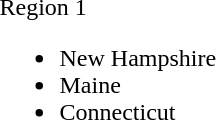<table>
<tr>
<td>Region 1<br><ul><li>New Hampshire</li><li>Maine</li><li>Connecticut</li></ul></td>
</tr>
</table>
